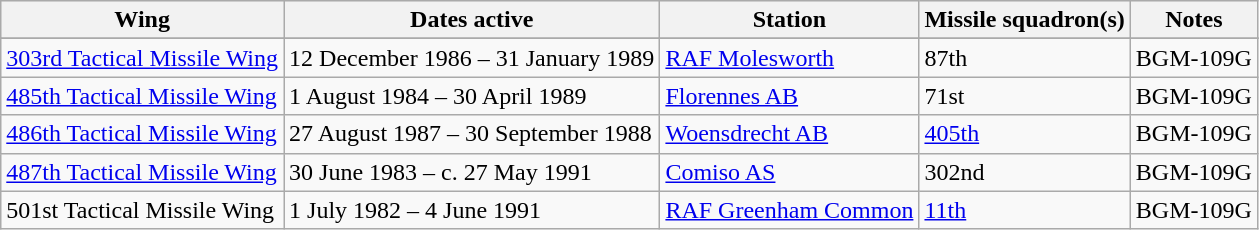<table class="wikitable">
<tr style="background:#efefef;">
<th>Wing</th>
<th>Dates active</th>
<th>Station</th>
<th>Missile squadron(s)</th>
<th>Notes</th>
</tr>
<tr>
</tr>
<tr>
<td><a href='#'>303rd Tactical Missile Wing</a></td>
<td>12 December 1986 – 31 January 1989</td>
<td><a href='#'>RAF Molesworth</a></td>
<td>87th</td>
<td> BGM-109G</td>
</tr>
<tr>
<td><a href='#'>485th Tactical Missile Wing</a></td>
<td>1 August 1984 – 30 April 1989</td>
<td><a href='#'>Florennes AB</a></td>
<td>71st</td>
<td> BGM-109G</td>
</tr>
<tr>
<td><a href='#'>486th Tactical Missile Wing</a></td>
<td>27 August 1987 – 30 September 1988</td>
<td><a href='#'>Woensdrecht AB</a></td>
<td><a href='#'>405th</a></td>
<td> BGM-109G</td>
</tr>
<tr>
<td><a href='#'>487th Tactical Missile Wing</a></td>
<td>30 June 1983 – c. 27 May 1991</td>
<td><a href='#'>Comiso AS</a></td>
<td>302nd</td>
<td>BGM-109G</td>
</tr>
<tr>
<td>501st Tactical Missile Wing</td>
<td>1 July 1982 – 4 June 1991</td>
<td><a href='#'>RAF Greenham Common</a></td>
<td><a href='#'>11th</a></td>
<td> BGM-109G</td>
</tr>
</table>
